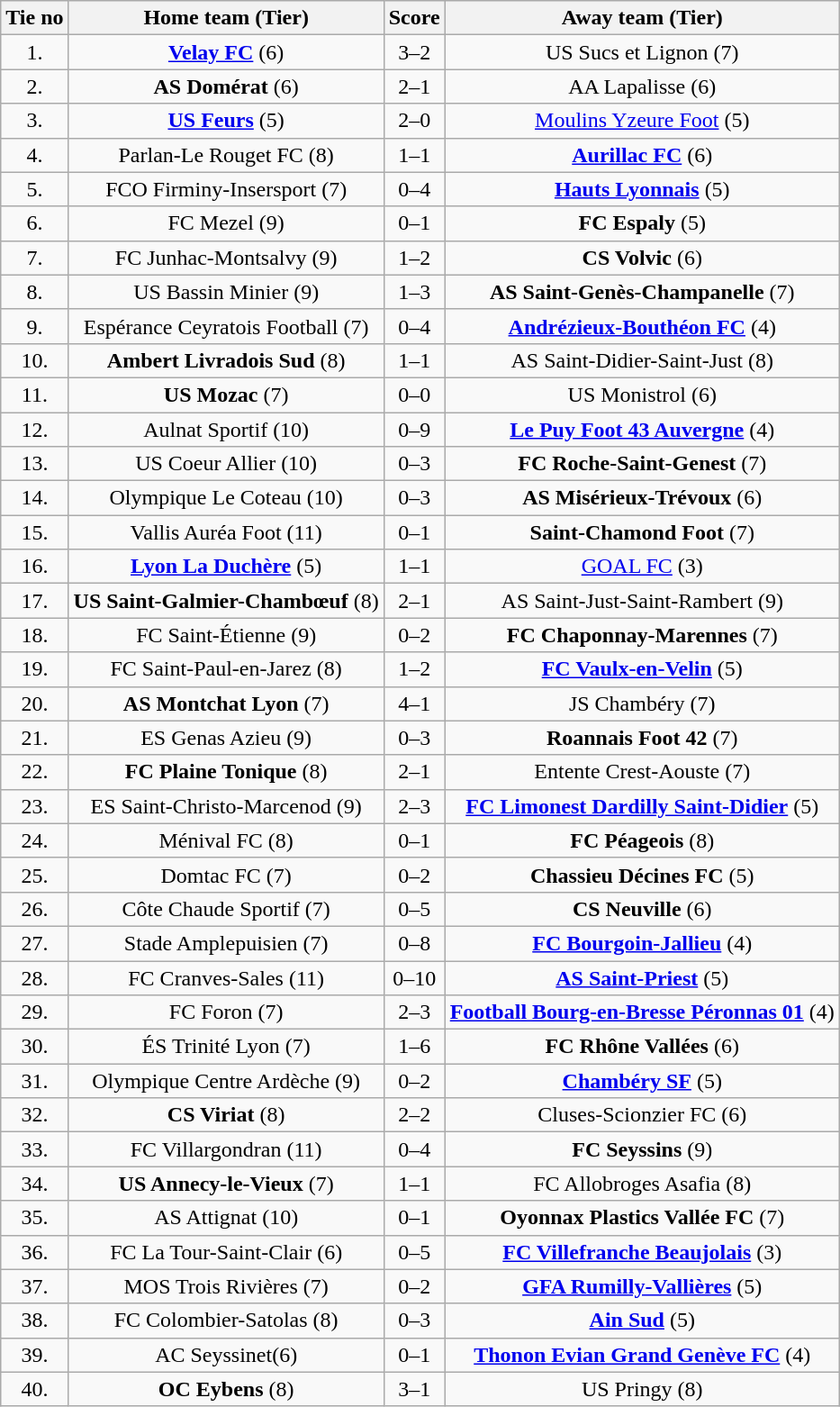<table class="wikitable" style="text-align: center">
<tr>
<th>Tie no</th>
<th>Home team (Tier)</th>
<th>Score</th>
<th>Away team (Tier)</th>
</tr>
<tr>
<td>1.</td>
<td><strong><a href='#'>Velay FC</a></strong> (6)</td>
<td>3–2</td>
<td>US Sucs et Lignon (7)</td>
</tr>
<tr>
<td>2.</td>
<td><strong>AS Domérat</strong> (6)</td>
<td>2–1</td>
<td>AA Lapalisse (6)</td>
</tr>
<tr>
<td>3.</td>
<td><strong><a href='#'>US Feurs</a></strong> (5)</td>
<td>2–0</td>
<td><a href='#'>Moulins Yzeure Foot</a> (5)</td>
</tr>
<tr>
<td>4.</td>
<td>Parlan-Le Rouget FC (8)</td>
<td>1–1 </td>
<td><strong><a href='#'>Aurillac FC</a></strong> (6)</td>
</tr>
<tr>
<td>5.</td>
<td>FCO Firminy-Insersport (7)</td>
<td>0–4</td>
<td><strong><a href='#'>Hauts Lyonnais</a></strong> (5)</td>
</tr>
<tr>
<td>6.</td>
<td>FC Mezel (9)</td>
<td>0–1</td>
<td><strong>FC Espaly</strong> (5)</td>
</tr>
<tr>
<td>7.</td>
<td>FC Junhac-Montsalvy (9)</td>
<td>1–2</td>
<td><strong>CS Volvic</strong> (6)</td>
</tr>
<tr>
<td>8.</td>
<td>US Bassin Minier (9)</td>
<td>1–3</td>
<td><strong>AS Saint-Genès-Champanelle</strong> (7)</td>
</tr>
<tr>
<td>9.</td>
<td>Espérance Ceyratois Football (7)</td>
<td>0–4</td>
<td><strong><a href='#'>Andrézieux-Bouthéon FC</a></strong> (4)</td>
</tr>
<tr>
<td>10.</td>
<td><strong>Ambert Livradois Sud</strong> (8)</td>
<td>1–1 </td>
<td>AS Saint-Didier-Saint-Just (8)</td>
</tr>
<tr>
<td>11.</td>
<td><strong>US Mozac</strong> (7)</td>
<td>0–0 </td>
<td>US Monistrol (6)</td>
</tr>
<tr>
<td>12.</td>
<td>Aulnat Sportif (10)</td>
<td>0–9</td>
<td><strong><a href='#'>Le Puy Foot 43 Auvergne</a></strong> (4)</td>
</tr>
<tr>
<td>13.</td>
<td>US Coeur Allier (10)</td>
<td>0–3</td>
<td><strong>FC Roche-Saint-Genest</strong> (7)</td>
</tr>
<tr>
<td>14.</td>
<td>Olympique Le Coteau (10)</td>
<td>0–3</td>
<td><strong>AS Misérieux-Trévoux</strong> (6)</td>
</tr>
<tr>
<td>15.</td>
<td>Vallis Auréa Foot (11)</td>
<td>0–1</td>
<td><strong>Saint-Chamond Foot</strong> (7)</td>
</tr>
<tr>
<td>16.</td>
<td><strong><a href='#'>Lyon La Duchère</a></strong> (5)</td>
<td>1–1 </td>
<td><a href='#'>GOAL FC</a> (3)</td>
</tr>
<tr>
<td>17.</td>
<td><strong>US Saint-Galmier-Chambœuf</strong> (8)</td>
<td>2–1</td>
<td>AS Saint-Just-Saint-Rambert (9)</td>
</tr>
<tr>
<td>18.</td>
<td>FC Saint-Étienne (9)</td>
<td>0–2</td>
<td><strong>FC Chaponnay-Marennes</strong> (7)</td>
</tr>
<tr>
<td>19.</td>
<td>FC Saint-Paul-en-Jarez (8)</td>
<td>1–2</td>
<td><strong><a href='#'>FC Vaulx-en-Velin</a></strong> (5)</td>
</tr>
<tr>
<td>20.</td>
<td><strong>AS Montchat Lyon</strong> (7)</td>
<td>4–1</td>
<td>JS Chambéry (7)</td>
</tr>
<tr>
<td>21.</td>
<td>ES Genas Azieu (9)</td>
<td>0–3</td>
<td><strong>Roannais Foot 42</strong> (7)</td>
</tr>
<tr>
<td>22.</td>
<td><strong>FC Plaine Tonique</strong> (8)</td>
<td>2–1</td>
<td>Entente Crest-Aouste (7)</td>
</tr>
<tr>
<td>23.</td>
<td>ES Saint-Christo-Marcenod (9)</td>
<td>2–3</td>
<td><strong><a href='#'>FC Limonest Dardilly Saint-Didier</a></strong> (5)</td>
</tr>
<tr>
<td>24.</td>
<td>Ménival FC (8)</td>
<td>0–1</td>
<td><strong>FC Péageois</strong> (8)</td>
</tr>
<tr>
<td>25.</td>
<td>Domtac FC (7)</td>
<td>0–2</td>
<td><strong>Chassieu Décines FC</strong> (5)</td>
</tr>
<tr>
<td>26.</td>
<td>Côte Chaude Sportif (7)</td>
<td>0–5</td>
<td><strong>CS Neuville</strong> (6)</td>
</tr>
<tr>
<td>27.</td>
<td>Stade Amplepuisien (7)</td>
<td>0–8</td>
<td><strong><a href='#'>FC Bourgoin-Jallieu</a></strong> (4)</td>
</tr>
<tr>
<td>28.</td>
<td>FC Cranves-Sales (11)</td>
<td>0–10</td>
<td><strong><a href='#'>AS Saint-Priest</a></strong> (5)</td>
</tr>
<tr>
<td>29.</td>
<td>FC Foron (7)</td>
<td>2–3</td>
<td><strong><a href='#'>Football Bourg-en-Bresse Péronnas 01</a></strong> (4)</td>
</tr>
<tr>
<td>30.</td>
<td>ÉS Trinité Lyon (7)</td>
<td>1–6</td>
<td><strong>FC Rhône Vallées</strong> (6)</td>
</tr>
<tr>
<td>31.</td>
<td>Olympique Centre Ardèche (9)</td>
<td>0–2</td>
<td><strong><a href='#'>Chambéry SF</a></strong> (5)</td>
</tr>
<tr>
<td>32.</td>
<td><strong>CS Viriat</strong> (8)</td>
<td>2–2 </td>
<td>Cluses-Scionzier FC (6)</td>
</tr>
<tr>
<td>33.</td>
<td>FC Villargondran (11)</td>
<td>0–4</td>
<td><strong>FC Seyssins</strong> (9)</td>
</tr>
<tr>
<td>34.</td>
<td><strong>US Annecy-le-Vieux</strong> (7)</td>
<td>1–1 </td>
<td>FC Allobroges Asafia (8)</td>
</tr>
<tr>
<td>35.</td>
<td>AS Attignat (10)</td>
<td>0–1</td>
<td><strong>Oyonnax Plastics Vallée FC</strong> (7)</td>
</tr>
<tr>
<td>36.</td>
<td>FC La Tour-Saint-Clair (6)</td>
<td>0–5</td>
<td><strong><a href='#'>FC Villefranche Beaujolais</a></strong> (3)</td>
</tr>
<tr>
<td>37.</td>
<td>MOS Trois Rivières (7)</td>
<td>0–2</td>
<td><strong><a href='#'>GFA Rumilly-Vallières</a></strong> (5)</td>
</tr>
<tr>
<td>38.</td>
<td>FC Colombier-Satolas (8)</td>
<td>0–3</td>
<td><strong><a href='#'>Ain Sud</a></strong> (5)</td>
</tr>
<tr>
<td>39.</td>
<td>AC Seyssinet(6)</td>
<td>0–1</td>
<td><strong><a href='#'>Thonon Evian Grand Genève FC</a></strong> (4)</td>
</tr>
<tr>
<td>40.</td>
<td><strong>OC Eybens</strong> (8)</td>
<td>3–1</td>
<td>US Pringy (8)</td>
</tr>
</table>
